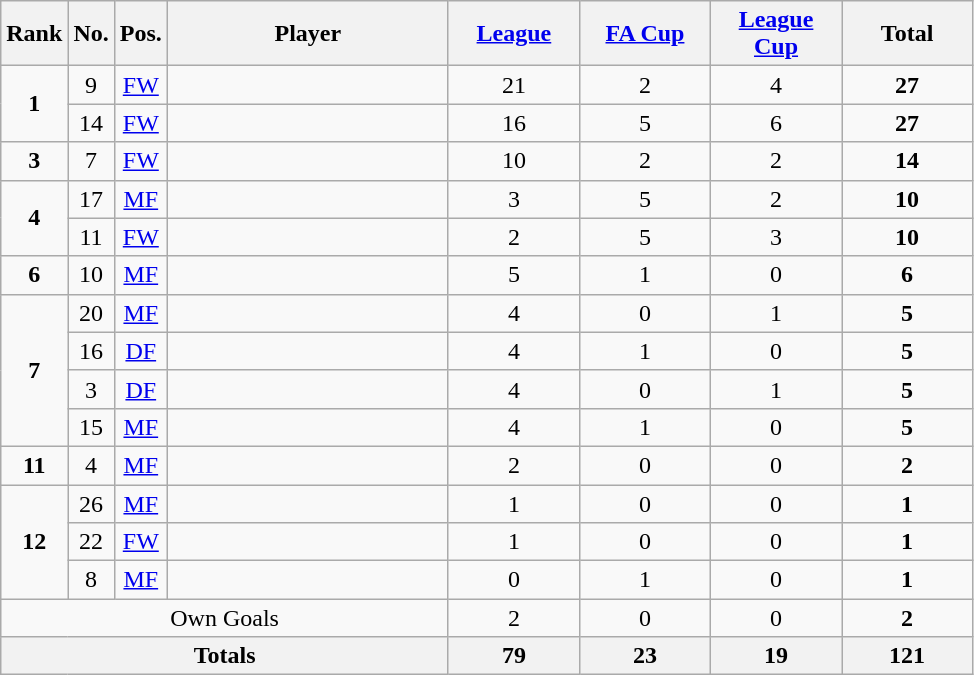<table class="wikitable sortable alternance" style="text-align:center">
<tr>
<th style="width:10px">Rank</th>
<th style="width:10px">No.</th>
<th style="width:10px">Pos.</th>
<th style="width:180px">Player</th>
<th style="width:80px"><a href='#'>League</a></th>
<th style="width:80px"><a href='#'>FA Cup</a></th>
<th style="width:80px"><a href='#'>League Cup</a></th>
<th style="width:80px">Total</th>
</tr>
<tr>
<td rowspan="2"><strong>1</strong></td>
<td>9</td>
<td><a href='#'>FW</a></td>
<td align="left"></td>
<td>21</td>
<td>2</td>
<td>4</td>
<td><strong>27</strong></td>
</tr>
<tr>
<td>14</td>
<td><a href='#'>FW</a></td>
<td align="left"></td>
<td>16</td>
<td>5</td>
<td>6</td>
<td><strong>27</strong></td>
</tr>
<tr>
<td><strong>3</strong></td>
<td>7</td>
<td><a href='#'>FW</a></td>
<td align="left"></td>
<td>10</td>
<td>2</td>
<td>2</td>
<td><strong>14</strong></td>
</tr>
<tr>
<td rowspan="2"><strong>4</strong></td>
<td>17</td>
<td><a href='#'>MF</a></td>
<td align="left"></td>
<td>3</td>
<td>5</td>
<td>2</td>
<td><strong>10</strong></td>
</tr>
<tr>
<td>11</td>
<td><a href='#'>FW</a></td>
<td align="left"></td>
<td>2</td>
<td>5</td>
<td>3</td>
<td><strong>10</strong></td>
</tr>
<tr>
<td><strong>6</strong></td>
<td>10</td>
<td><a href='#'>MF</a></td>
<td align="left"></td>
<td>5</td>
<td>1</td>
<td>0</td>
<td><strong>6</strong></td>
</tr>
<tr>
<td rowspan="4"><strong>7</strong></td>
<td>20</td>
<td><a href='#'>MF</a></td>
<td align="left"></td>
<td>4</td>
<td>0</td>
<td>1</td>
<td><strong>5</strong></td>
</tr>
<tr>
<td>16</td>
<td><a href='#'>DF</a></td>
<td align="left"></td>
<td>4</td>
<td>1</td>
<td>0</td>
<td><strong>5</strong></td>
</tr>
<tr>
<td>3</td>
<td><a href='#'>DF</a></td>
<td align="left"></td>
<td>4</td>
<td>0</td>
<td>1</td>
<td><strong>5</strong></td>
</tr>
<tr>
<td>15</td>
<td><a href='#'>MF</a></td>
<td align="left"></td>
<td>4</td>
<td>1</td>
<td>0</td>
<td><strong>5</strong></td>
</tr>
<tr>
<td><strong>11</strong></td>
<td>4</td>
<td><a href='#'>MF</a></td>
<td align="left"></td>
<td>2</td>
<td>0</td>
<td>0</td>
<td><strong>2</strong></td>
</tr>
<tr>
<td rowspan="3"><strong>12</strong></td>
<td>26</td>
<td><a href='#'>MF</a></td>
<td align="left"></td>
<td>1</td>
<td>0</td>
<td>0</td>
<td><strong>1</strong></td>
</tr>
<tr>
<td>22</td>
<td><a href='#'>FW</a></td>
<td align="left"></td>
<td>1</td>
<td>0</td>
<td>0</td>
<td><strong>1</strong></td>
</tr>
<tr>
<td>8</td>
<td><a href='#'>MF</a></td>
<td align="left"></td>
<td>0</td>
<td>1</td>
<td>0</td>
<td><strong>1</strong></td>
</tr>
<tr>
<td colspan=4>Own Goals</td>
<td>2</td>
<td>0</td>
<td>0</td>
<td><strong>2</strong></td>
</tr>
<tr>
<th colspan=4><strong>Totals</strong></th>
<th>79</th>
<th>23</th>
<th>19</th>
<th><strong>121</strong></th>
</tr>
</table>
